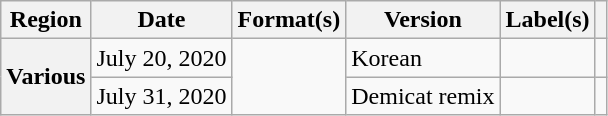<table class="wikitable plainrowheaders">
<tr>
<th>Region</th>
<th>Date</th>
<th>Format(s)</th>
<th>Version</th>
<th>Label(s)</th>
<th></th>
</tr>
<tr>
<th rowspan="2" scope="row">Various</th>
<td>July 20, 2020</td>
<td rowspan="2"></td>
<td>Korean</td>
<td></td>
<td style="text-align: center;"></td>
</tr>
<tr>
<td>July 31, 2020</td>
<td>Demicat remix</td>
<td></td>
<td style="text-align: center;"></td>
</tr>
</table>
